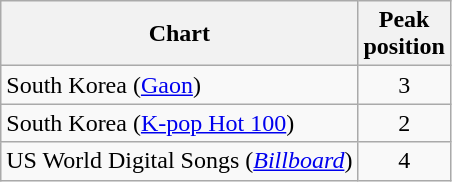<table class="wikitable sortable">
<tr>
<th>Chart</th>
<th>Peak<br>position</th>
</tr>
<tr>
<td>South Korea (<a href='#'>Gaon</a>)</td>
<td align="center">3</td>
</tr>
<tr>
<td>South Korea (<a href='#'>K-pop Hot 100</a>)</td>
<td align="center">2</td>
</tr>
<tr>
<td>US World Digital Songs (<em><a href='#'>Billboard</a></em>)</td>
<td align="center">4</td>
</tr>
</table>
